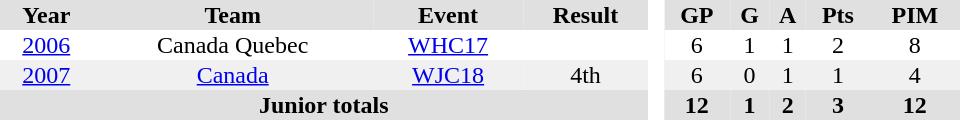<table border="0" cellpadding="1" cellspacing="0" style="text-align:center; width:40em">
<tr ALIGN="center" bgcolor="#e0e0e0">
<th>Year</th>
<th>Team</th>
<th>Event</th>
<th>Result</th>
<th rowspan="99" bgcolor="#ffffff"> </th>
<th>GP</th>
<th>G</th>
<th>A</th>
<th>Pts</th>
<th>PIM</th>
</tr>
<tr ALIGN="center">
<td><a href='#'>2006</a></td>
<td>Canada Quebec</td>
<td><a href='#'>WHC17</a></td>
<td></td>
<td>6</td>
<td>1</td>
<td>1</td>
<td>2</td>
<td>8</td>
</tr>
<tr ALIGN="center" bgcolor="#f0f0f0">
<td><a href='#'>2007</a></td>
<td><a href='#'>Canada</a></td>
<td><a href='#'>WJC18</a></td>
<td>4th</td>
<td>6</td>
<td>0</td>
<td>1</td>
<td>1</td>
<td>4</td>
</tr>
<tr bgcolor="#e0e0e0">
<th colspan="4">Junior totals</th>
<th>12</th>
<th>1</th>
<th>2</th>
<th>3</th>
<th>12</th>
</tr>
</table>
